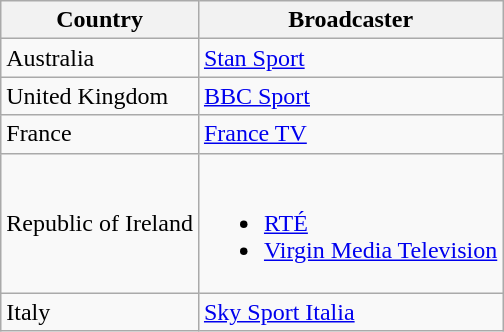<table class="wikitable">
<tr>
<th>Country</th>
<th>Broadcaster</th>
</tr>
<tr>
<td> Australia</td>
<td><a href='#'>Stan Sport</a></td>
</tr>
<tr>
<td> United Kingdom</td>
<td><a href='#'>BBC Sport</a></td>
</tr>
<tr>
<td> France</td>
<td><a href='#'>France TV</a></td>
</tr>
<tr>
<td> Republic of Ireland</td>
<td><br><ul><li><a href='#'>RTÉ</a></li><li><a href='#'>Virgin Media Television</a></li></ul></td>
</tr>
<tr>
<td> Italy</td>
<td><a href='#'>Sky Sport Italia</a></td>
</tr>
</table>
